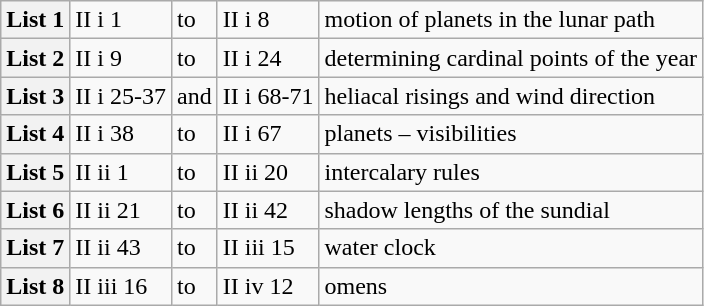<table class="wikitable">
<tr>
<th>List 1</th>
<td>II i 1</td>
<td>to</td>
<td>II i 8</td>
<td>motion of  planets in the lunar path</td>
</tr>
<tr>
<th>List 2</th>
<td>II i 9</td>
<td>to</td>
<td>II i 24</td>
<td>determining  cardinal points of the year</td>
</tr>
<tr>
<th>List 3</th>
<td>II i 25-37</td>
<td>and</td>
<td>II i 68-71</td>
<td>heliacal  risings and wind direction</td>
</tr>
<tr>
<th>List 4</th>
<td>II i 38</td>
<td>to</td>
<td>II i 67</td>
<td>planets – visibilities</td>
</tr>
<tr>
<th>List 5</th>
<td>II ii 1</td>
<td>to</td>
<td>II ii 20</td>
<td>intercalary rules</td>
</tr>
<tr>
<th>List 6</th>
<td>II ii 21</td>
<td>to</td>
<td>II ii 42</td>
<td>shadow lengths  of the sundial</td>
</tr>
<tr>
<th>List 7</th>
<td>II ii 43</td>
<td>to</td>
<td>II iii 15</td>
<td>water clock</td>
</tr>
<tr>
<th>List 8</th>
<td>II iii 16</td>
<td>to</td>
<td>II iv 12</td>
<td>omens</td>
</tr>
</table>
